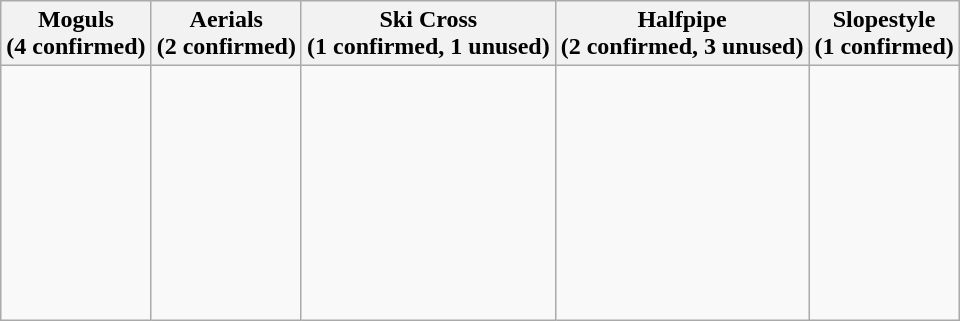<table class="wikitable">
<tr>
<th>Moguls<br>(4 confirmed)</th>
<th>Aerials<br>(2 confirmed)</th>
<th>Ski Cross<br>(1 confirmed, 1 unused)</th>
<th>Halfpipe<br>(2 confirmed, 3 unused)</th>
<th>Slopestyle<br>(1 confirmed)</th>
</tr>
<tr>
<td valign="top"><strong><br></strong><br><s></s><br><strong></strong><br><s><br></s><br><strong></strong><br><br><br></td>
<td valign="top"><strong></strong><br><strong></strong><br><br><br><br><br><s></s></td>
<td valign="top"><s></s><br><strong></strong><br><s><br></s></td>
<td valign="top"><strong></strong><br><s><br><br><br></s><br><strong></strong><br><s></s></td>
<td valign="top"><strong></strong><br><br><br><br><br><br><br><br><br></td>
</tr>
</table>
